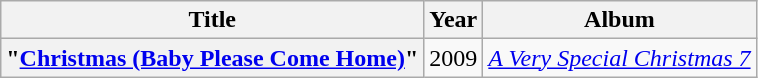<table class="wikitable plainrowheaders" style="text-align:center;">
<tr>
<th scope="col">Title</th>
<th scope="col">Year</th>
<th scope="col">Album</th>
</tr>
<tr>
<th scope="row">"<a href='#'>Christmas (Baby Please Come Home)</a>"</th>
<td>2009</td>
<td><em><a href='#'>A Very Special Christmas 7</a></em></td>
</tr>
</table>
